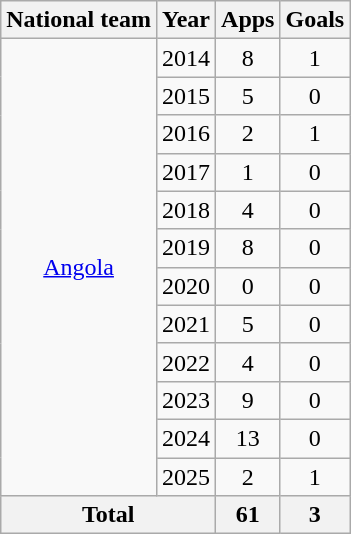<table class="wikitable" style="text-align:center">
<tr>
<th>National team</th>
<th>Year</th>
<th>Apps</th>
<th>Goals</th>
</tr>
<tr>
<td rowspan="12"><a href='#'>Angola</a></td>
<td>2014</td>
<td>8</td>
<td>1</td>
</tr>
<tr>
<td>2015</td>
<td>5</td>
<td>0</td>
</tr>
<tr>
<td>2016</td>
<td>2</td>
<td>1</td>
</tr>
<tr>
<td>2017</td>
<td>1</td>
<td>0</td>
</tr>
<tr>
<td>2018</td>
<td>4</td>
<td>0</td>
</tr>
<tr>
<td>2019</td>
<td>8</td>
<td>0</td>
</tr>
<tr>
<td>2020</td>
<td>0</td>
<td>0</td>
</tr>
<tr>
<td>2021</td>
<td>5</td>
<td>0</td>
</tr>
<tr>
<td>2022</td>
<td>4</td>
<td>0</td>
</tr>
<tr>
<td>2023</td>
<td>9</td>
<td>0</td>
</tr>
<tr>
<td>2024</td>
<td>13</td>
<td>0</td>
</tr>
<tr>
<td>2025</td>
<td>2</td>
<td>1</td>
</tr>
<tr>
<th colspan="2">Total</th>
<th>61</th>
<th>3</th>
</tr>
</table>
